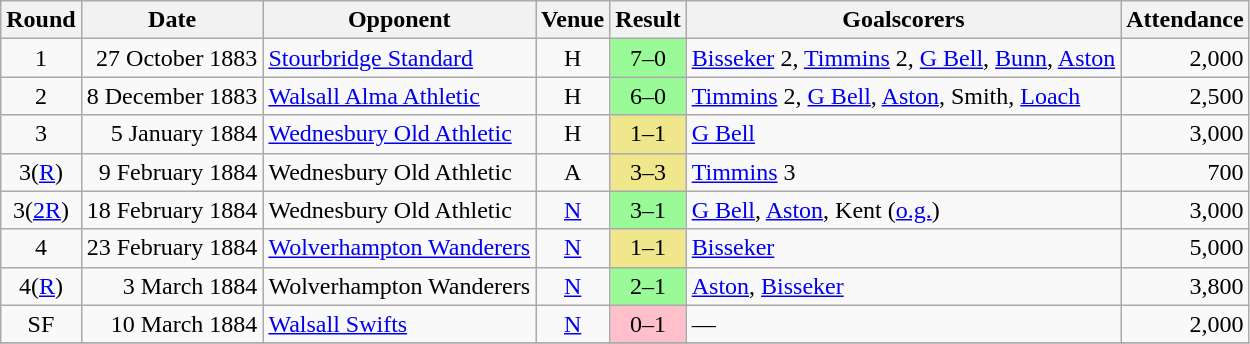<table class="wikitable">
<tr>
<th>Round</th>
<th>Date</th>
<th>Opponent</th>
<th>Venue</th>
<th>Result</th>
<th>Goalscorers</th>
<th>Attendance</th>
</tr>
<tr>
<td align="center">1</td>
<td align="right">27 October 1883</td>
<td><a href='#'>Stourbridge Standard</a></td>
<td align="center">H</td>
<td align="center" bgcolor="PaleGreen">7–0</td>
<td><a href='#'>Bisseker</a> 2, <a href='#'>Timmins</a> 2, <a href='#'>G Bell</a>, <a href='#'>Bunn</a>, <a href='#'>Aston</a></td>
<td align="right">2,000</td>
</tr>
<tr>
<td align="center">2</td>
<td align="right">8 December 1883</td>
<td><a href='#'>Walsall Alma Athletic</a></td>
<td align="center">H</td>
<td align="center" bgcolor="PaleGreen">6–0</td>
<td><a href='#'>Timmins</a> 2, <a href='#'>G Bell</a>, <a href='#'>Aston</a>, Smith, <a href='#'>Loach</a></td>
<td align="right">2,500</td>
</tr>
<tr>
<td align="center">3</td>
<td align="right">5 January 1884</td>
<td><a href='#'>Wednesbury Old Athletic</a></td>
<td align="center">H</td>
<td align="center" bgcolor="Khaki">1–1</td>
<td><a href='#'>G Bell</a></td>
<td align="right">3,000</td>
</tr>
<tr>
<td align="center">3(<a href='#'>R</a>)</td>
<td align="right">9 February 1884</td>
<td>Wednesbury Old Athletic</td>
<td align="center">A</td>
<td align="center" bgcolor="Khaki">3–3</td>
<td><a href='#'>Timmins</a> 3</td>
<td align="right">700</td>
</tr>
<tr>
<td align="center">3(<a href='#'>2R</a>)</td>
<td align="right">18 February 1884</td>
<td>Wednesbury Old Athletic</td>
<td align="center"><a href='#'>N</a></td>
<td align="center" bgcolor="PaleGreen">3–1</td>
<td><a href='#'>G Bell</a>, <a href='#'>Aston</a>, Kent (<a href='#'>o.g.</a>)</td>
<td align="right">3,000</td>
</tr>
<tr>
<td align="center">4</td>
<td align="right">23 February 1884</td>
<td><a href='#'>Wolverhampton Wanderers</a></td>
<td align="center"><a href='#'>N</a></td>
<td align="center" bgcolor="Khaki">1–1</td>
<td><a href='#'>Bisseker</a></td>
<td align="right">5,000</td>
</tr>
<tr>
<td align="center">4(<a href='#'>R</a>)</td>
<td align="right">3 March 1884</td>
<td>Wolverhampton Wanderers</td>
<td align="center"><a href='#'>N</a></td>
<td align="center" bgcolor="PaleGreen">2–1</td>
<td><a href='#'>Aston</a>, <a href='#'>Bisseker</a></td>
<td align="right">3,800</td>
</tr>
<tr>
<td align="center">SF</td>
<td align="right">10 March 1884</td>
<td><a href='#'>Walsall Swifts</a></td>
<td align="center"><a href='#'>N</a></td>
<td align="center" bgcolor="Pink">0–1</td>
<td>—</td>
<td align="right">2,000</td>
</tr>
<tr>
</tr>
</table>
